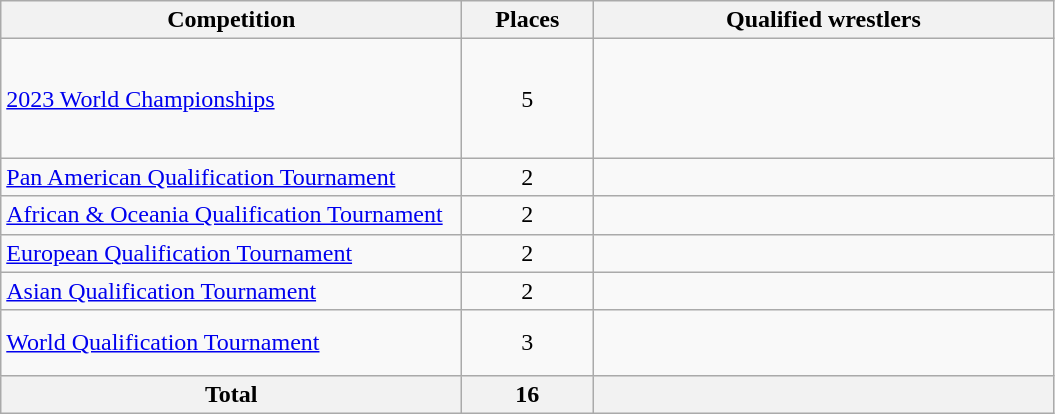<table class = "wikitable">
<tr>
<th width=300>Competition</th>
<th width=80>Places</th>
<th width=300>Qualified wrestlers</th>
</tr>
<tr>
<td><a href='#'>2023 World Championships</a></td>
<td align="center">5</td>
<td><br><br><br><br></td>
</tr>
<tr>
<td><a href='#'>Pan American Qualification Tournament</a></td>
<td align="center">2</td>
<td><br></td>
</tr>
<tr>
<td><a href='#'>African & Oceania Qualification Tournament</a></td>
<td align="center">2</td>
<td><br></td>
</tr>
<tr>
<td><a href='#'>European Qualification Tournament</a></td>
<td align="center">2</td>
<td><br></td>
</tr>
<tr>
<td><a href='#'>Asian Qualification Tournament</a></td>
<td align="center">2</td>
<td><br></td>
</tr>
<tr>
<td><a href='#'>World Qualification Tournament</a></td>
<td align="center">3</td>
<td><br><br></td>
</tr>
<tr>
<th>Total</th>
<th>16</th>
<th></th>
</tr>
</table>
